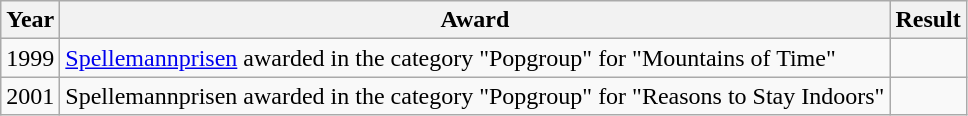<table class="wikitable">
<tr>
<th>Year</th>
<th>Award</th>
<th>Result</th>
</tr>
<tr>
<td>1999</td>
<td><a href='#'>Spellemannprisen</a> awarded in the category "Popgroup" for "Mountains of Time"</td>
<td></td>
</tr>
<tr>
<td>2001</td>
<td>Spellemannprisen awarded in the category "Popgroup" for "Reasons to Stay Indoors"</td>
<td></td>
</tr>
</table>
